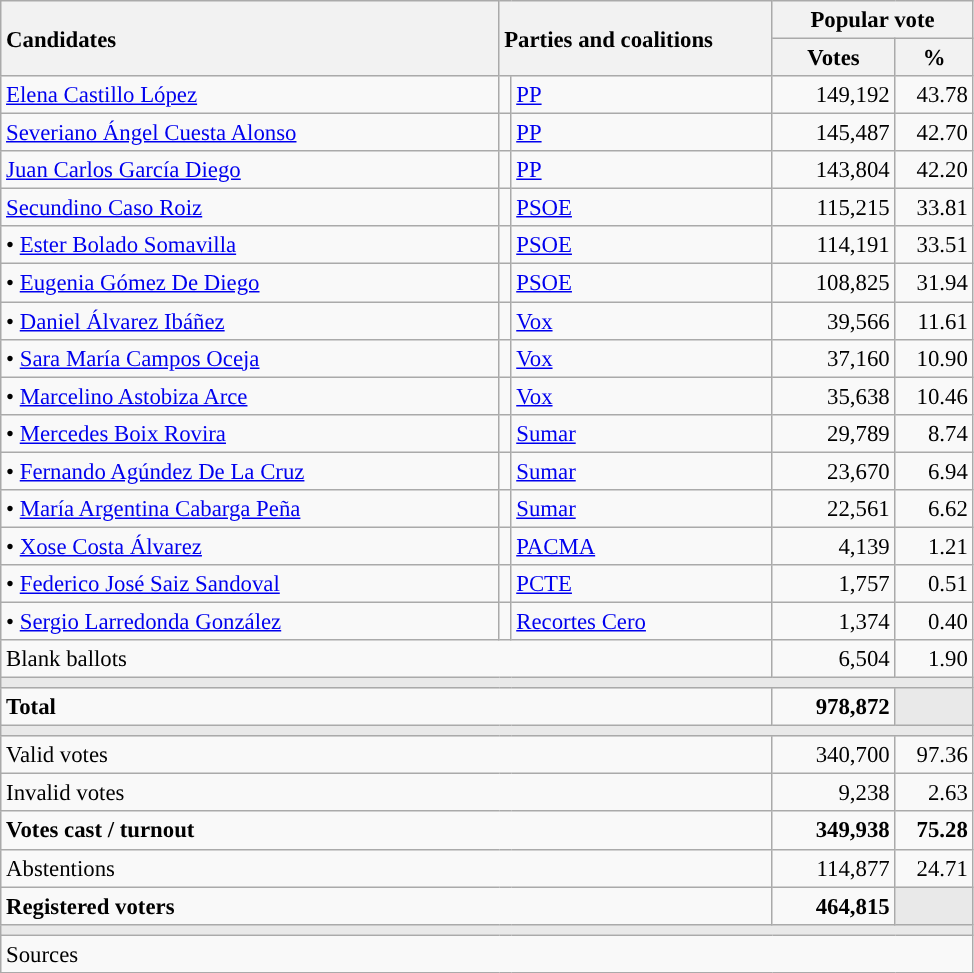<table class="wikitable" style="text-align:right; font-size:95%;">
<tr>
<th style="text-align:left;" rowspan="2" width="325">Candidates</th>
<th style="text-align:left;" rowspan="2" colspan="2" width="175">Parties and coalitions</th>
<th colspan="2">Popular vote</th>
</tr>
<tr>
<th width="75">Votes</th>
<th width="45">%</th>
</tr>
<tr>
<td align="left"> <a href='#'>Elena Castillo López</a></td>
<td width="1" style="color:inherit;background:"></td>
<td align="left"><a href='#'>PP</a></td>
<td>149,192</td>
<td>43.78</td>
</tr>
<tr>
<td align="left"> <a href='#'>Severiano Ángel Cuesta Alonso</a></td>
<td width="1" style="color:inherit;background:"></td>
<td align="left"><a href='#'>PP</a></td>
<td>145,487</td>
<td>42.70</td>
</tr>
<tr>
<td align="left"> <a href='#'>Juan Carlos García Diego</a></td>
<td width="1" style="color:inherit;background:"></td>
<td align="left"><a href='#'>PP</a></td>
<td>143,804</td>
<td>42.20</td>
</tr>
<tr>
<td align="left"> <a href='#'>Secundino Caso Roiz</a></td>
<td width="1" style="color:inherit;background:"></td>
<td align="left"><a href='#'>PSOE</a></td>
<td>115,215</td>
<td>33.81</td>
</tr>
<tr>
<td align="left">• <a href='#'>Ester Bolado Somavilla</a></td>
<td width="1" style="color:inherit;background:"></td>
<td align="left"><a href='#'>PSOE</a></td>
<td>114,191</td>
<td>33.51</td>
</tr>
<tr>
<td align="left">• <a href='#'>Eugenia Gómez De Diego</a></td>
<td width="1" style="color:inherit;background:"></td>
<td align="left"><a href='#'>PSOE</a></td>
<td>108,825</td>
<td>31.94</td>
</tr>
<tr>
<td align="left">• <a href='#'>Daniel Álvarez Ibáñez</a></td>
<td width="1" style="color:inherit;background:"></td>
<td align="left"><a href='#'>Vox</a></td>
<td>39,566</td>
<td>11.61</td>
</tr>
<tr>
<td align="left">• <a href='#'>Sara María Campos Oceja</a></td>
<td width="1" style="color:inherit;background:"></td>
<td align="left"><a href='#'>Vox</a></td>
<td>37,160</td>
<td>10.90</td>
</tr>
<tr>
<td align="left">• <a href='#'>Marcelino Astobiza Arce</a></td>
<td width="1" style="color:inherit;background:"></td>
<td align="left"><a href='#'>Vox</a></td>
<td>35,638</td>
<td>10.46</td>
</tr>
<tr>
<td align="left">• <a href='#'>Mercedes Boix Rovira</a></td>
<td width="1" style="color:inherit;background:"></td>
<td align="left"><a href='#'>Sumar</a></td>
<td>29,789</td>
<td>8.74</td>
</tr>
<tr>
<td align="left">• <a href='#'>Fernando Agúndez De La Cruz</a></td>
<td width="1" style="color:inherit;background:"></td>
<td align="left"><a href='#'>Sumar</a></td>
<td>23,670</td>
<td>6.94</td>
</tr>
<tr>
<td align="left">• <a href='#'>María Argentina Cabarga Peña</a></td>
<td width="1" style="color:inherit;background:"></td>
<td align="left"><a href='#'>Sumar</a></td>
<td>22,561</td>
<td>6.62</td>
</tr>
<tr>
<td align="left">• <a href='#'>Xose Costa Álvarez</a></td>
<td width="1" style="color:inherit;background:"></td>
<td align="left"><a href='#'>PACMA</a></td>
<td>4,139</td>
<td>1.21</td>
</tr>
<tr>
<td align="left">• <a href='#'>Federico José Saiz Sandoval</a></td>
<td width="1" style="color:inherit;background:"></td>
<td align="left"><a href='#'>PCTE</a></td>
<td>1,757</td>
<td>0.51</td>
</tr>
<tr>
<td align="left">• <a href='#'>Sergio Larredonda González</a></td>
<td width="1" style="color:inherit;background:"></td>
<td align="left"><a href='#'>Recortes Cero</a></td>
<td>1,374</td>
<td>0.40</td>
</tr>
<tr>
<td align="left" colspan="3">Blank ballots</td>
<td>6,504</td>
<td>1.90</td>
</tr>
<tr>
<td colspan="5" bgcolor="#E9E9E9"></td>
</tr>
<tr style="font-weight:bold;">
<td align="left" colspan="3">Total</td>
<td>978,872</td>
<td bgcolor="#E9E9E9"></td>
</tr>
<tr>
<td colspan="5" bgcolor="#E9E9E9"></td>
</tr>
<tr>
<td align="left" colspan="3">Valid votes</td>
<td>340,700</td>
<td>97.36</td>
</tr>
<tr>
<td align="left" colspan="3">Invalid votes</td>
<td>9,238</td>
<td>2.63</td>
</tr>
<tr style="font-weight:bold;">
<td align="left" colspan="3">Votes cast / turnout</td>
<td>349,938</td>
<td>75.28</td>
</tr>
<tr>
<td align="left" colspan="3">Abstentions</td>
<td>114,877</td>
<td>24.71</td>
</tr>
<tr style="font-weight:bold;">
<td align="left" colspan="3">Registered voters</td>
<td>464,815</td>
<td bgcolor="#E9E9E9"></td>
</tr>
<tr>
<td colspan="5" bgcolor="#E9E9E9"></td>
</tr>
<tr>
<td align="left" colspan="5">Sources</td>
</tr>
</table>
